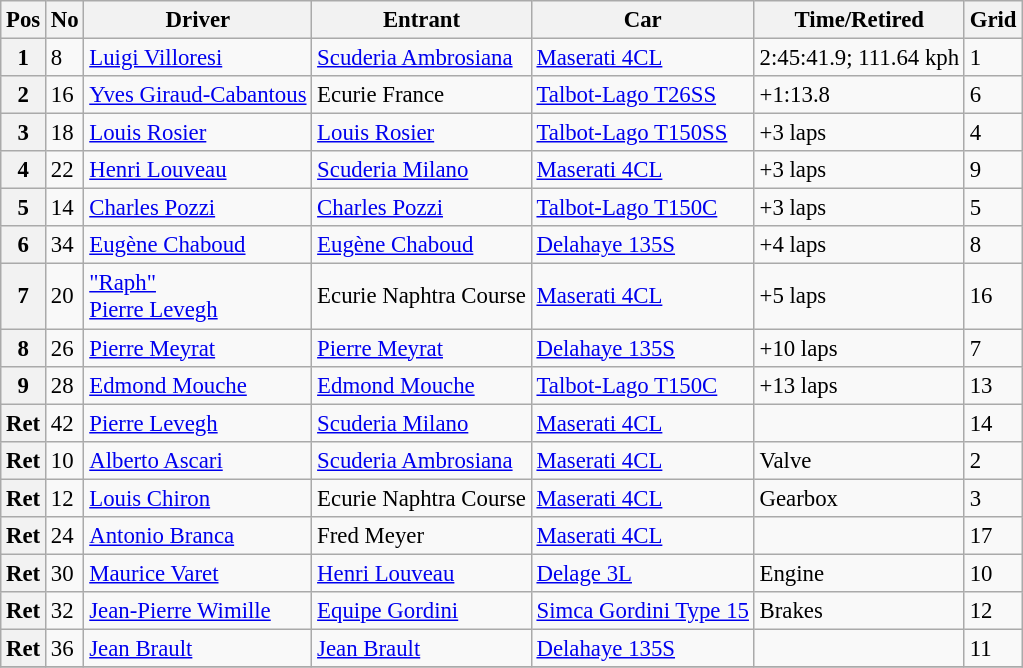<table class="wikitable sortable" style="font-size:95%">
<tr>
<th>Pos</th>
<th>No</th>
<th>Driver</th>
<th>Entrant</th>
<th>Car</th>
<th>Time/Retired</th>
<th>Grid</th>
</tr>
<tr>
<th>1</th>
<td>8</td>
<td> <a href='#'>Luigi Villoresi</a></td>
<td><a href='#'>Scuderia Ambrosiana</a></td>
<td><a href='#'>Maserati 4CL</a></td>
<td>2:45:41.9; 111.64 kph</td>
<td>1</td>
</tr>
<tr>
<th>2</th>
<td>16</td>
<td> <a href='#'>Yves Giraud-Cabantous</a></td>
<td>Ecurie France</td>
<td><a href='#'>Talbot-Lago T26SS</a></td>
<td>+1:13.8</td>
<td>6</td>
</tr>
<tr>
<th>3</th>
<td>18</td>
<td> <a href='#'>Louis Rosier</a></td>
<td><a href='#'>Louis Rosier</a></td>
<td><a href='#'>Talbot-Lago T150SS</a></td>
<td>+3 laps</td>
<td>4</td>
</tr>
<tr>
<th>4</th>
<td>22</td>
<td> <a href='#'>Henri Louveau</a></td>
<td><a href='#'>Scuderia Milano</a></td>
<td><a href='#'>Maserati 4CL</a></td>
<td>+3 laps</td>
<td>9</td>
</tr>
<tr>
<th>5</th>
<td>14</td>
<td> <a href='#'>Charles Pozzi</a></td>
<td><a href='#'>Charles Pozzi</a></td>
<td><a href='#'>Talbot-Lago T150C</a></td>
<td>+3 laps</td>
<td>5</td>
</tr>
<tr>
<th>6</th>
<td>34</td>
<td> <a href='#'>Eugène Chaboud</a></td>
<td><a href='#'>Eugène Chaboud</a></td>
<td><a href='#'>Delahaye 135S</a></td>
<td>+4 laps</td>
<td>8</td>
</tr>
<tr>
<th>7</th>
<td>20</td>
<td> <a href='#'>"Raph"</a><br> <a href='#'>Pierre Levegh</a></td>
<td>Ecurie Naphtra Course</td>
<td><a href='#'>Maserati 4CL</a></td>
<td>+5 laps</td>
<td>16</td>
</tr>
<tr>
<th>8</th>
<td>26</td>
<td> <a href='#'>Pierre Meyrat</a></td>
<td><a href='#'>Pierre Meyrat</a></td>
<td><a href='#'>Delahaye 135S</a></td>
<td>+10 laps</td>
<td>7</td>
</tr>
<tr>
<th>9</th>
<td>28</td>
<td> <a href='#'>Edmond Mouche</a></td>
<td><a href='#'>Edmond Mouche</a></td>
<td><a href='#'>Talbot-Lago T150C</a></td>
<td>+13 laps</td>
<td>13</td>
</tr>
<tr>
<th>Ret</th>
<td>42</td>
<td> <a href='#'>Pierre Levegh</a></td>
<td><a href='#'>Scuderia Milano</a></td>
<td><a href='#'>Maserati 4CL</a></td>
<td></td>
<td>14</td>
</tr>
<tr>
<th>Ret</th>
<td>10</td>
<td> <a href='#'>Alberto Ascari</a></td>
<td><a href='#'>Scuderia Ambrosiana</a></td>
<td><a href='#'>Maserati 4CL</a></td>
<td>Valve</td>
<td>2</td>
</tr>
<tr>
<th>Ret</th>
<td>12</td>
<td> <a href='#'>Louis Chiron</a></td>
<td>Ecurie Naphtra Course</td>
<td><a href='#'>Maserati 4CL</a></td>
<td>Gearbox</td>
<td>3</td>
</tr>
<tr>
<th>Ret</th>
<td>24</td>
<td> <a href='#'>Antonio Branca</a></td>
<td>Fred Meyer</td>
<td><a href='#'>Maserati 4CL</a></td>
<td></td>
<td>17</td>
</tr>
<tr>
<th>Ret</th>
<td>30</td>
<td> <a href='#'>Maurice Varet</a></td>
<td><a href='#'>Henri Louveau</a></td>
<td><a href='#'>Delage 3L</a></td>
<td>Engine</td>
<td>10</td>
</tr>
<tr>
<th>Ret</th>
<td>32</td>
<td> <a href='#'>Jean-Pierre Wimille</a></td>
<td><a href='#'>Equipe Gordini</a></td>
<td><a href='#'>Simca Gordini Type 15</a></td>
<td>Brakes</td>
<td>12</td>
</tr>
<tr>
<th>Ret</th>
<td>36</td>
<td> <a href='#'>Jean Brault</a></td>
<td><a href='#'>Jean Brault</a></td>
<td><a href='#'>Delahaye 135S</a></td>
<td></td>
<td>11</td>
</tr>
<tr>
</tr>
</table>
